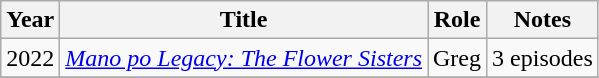<table class="wikitable sortable">
<tr>
<th>Year</th>
<th>Title</th>
<th>Role</th>
<th class="unsortable">Notes</th>
</tr>
<tr>
<td>2022</td>
<td><a href='#'><em>Mano po Legacy: The Flower Sisters</em></a></td>
<td>Greg</td>
<td>3 episodes</td>
</tr>
<tr>
</tr>
</table>
